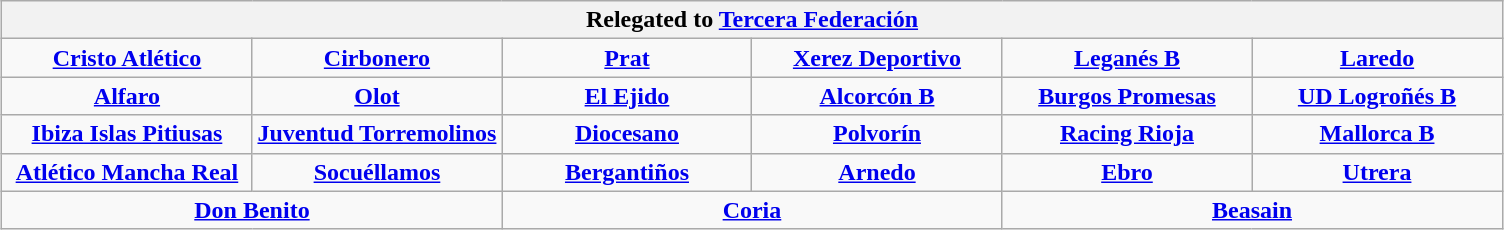<table class="wikitable" style="text-align: center; margin: 0 auto;">
<tr>
<th colspan="6">Relegated to <a href='#'>Tercera Federación</a></th>
</tr>
<tr>
<td width=16.666%><strong><a href='#'>Cristo Atlético</a></strong><br></td>
<td width=16.666%><strong><a href='#'>Cirbonero</a></strong><br></td>
<td width=16.666%><strong><a href='#'>Prat</a></strong><br></td>
<td width=16.666%><strong><a href='#'>Xerez Deportivo</a></strong><br></td>
<td width=16.666%><strong><a href='#'>Leganés B</a></strong><br></td>
<td width=16.667%><strong><a href='#'>Laredo</a></strong><br></td>
</tr>
<tr>
<td><strong><a href='#'>Alfaro</a></strong><br></td>
<td><strong><a href='#'>Olot</a></strong><br></td>
<td><strong><a href='#'>El Ejido</a></strong><br></td>
<td><strong><a href='#'>Alcorcón B</a></strong><br></td>
<td><strong><a href='#'>Burgos Promesas</a></strong><br></td>
<td><strong><a href='#'>UD Logroñés B</a></strong><br></td>
</tr>
<tr>
<td><strong><a href='#'>Ibiza Islas Pitiusas</a></strong><br></td>
<td><strong><a href='#'>Juventud Torremolinos</a></strong><br></td>
<td><strong><a href='#'>Diocesano</a></strong><br></td>
<td><strong><a href='#'>Polvorín</a></strong><br></td>
<td><strong><a href='#'>Racing Rioja</a></strong><br></td>
<td><strong><a href='#'>Mallorca B</a></strong><br></td>
</tr>
<tr>
<td><strong><a href='#'>Atlético Mancha Real</a></strong><br></td>
<td><strong><a href='#'>Socuéllamos</a></strong><br></td>
<td><strong><a href='#'>Bergantiños</a></strong><br></td>
<td><strong><a href='#'>Arnedo</a></strong><br></td>
<td><strong><a href='#'>Ebro</a></strong><br></td>
<td><strong><a href='#'>Utrera</a></strong><br></td>
</tr>
<tr>
<td colspan=2><strong><a href='#'>Don Benito</a></strong><br></td>
<td colspan=2><strong><a href='#'>Coria</a></strong><br> </td>
<td colspan=2><strong><a href='#'>Beasain</a></strong><br></td>
</tr>
</table>
